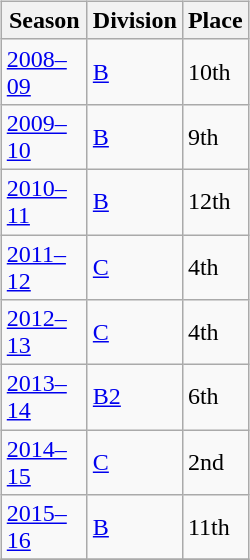<table>
<tr>
<td valign="top"><br><table class="wikitable">
<tr>
<th width="50">Season</th>
<th>Division</th>
<th>Place</th>
</tr>
<tr>
<td><a href='#'>2008–09</a></td>
<td><a href='#'>B</a></td>
<td>10th</td>
</tr>
<tr>
<td><a href='#'>2009–10</a></td>
<td><a href='#'>B</a></td>
<td>9th</td>
</tr>
<tr>
<td><a href='#'>2010–11</a></td>
<td><a href='#'>B</a></td>
<td>12th</td>
</tr>
<tr>
<td><a href='#'>2011–12</a></td>
<td><a href='#'>C</a></td>
<td>4th</td>
</tr>
<tr>
<td><a href='#'>2012–13</a></td>
<td><a href='#'>C</a></td>
<td>4th</td>
</tr>
<tr>
<td><a href='#'>2013–14</a></td>
<td><a href='#'>B2</a></td>
<td>6th</td>
</tr>
<tr>
<td><a href='#'>2014–15</a></td>
<td><a href='#'>C</a></td>
<td>2nd</td>
</tr>
<tr>
<td><a href='#'>2015–16</a></td>
<td><a href='#'>B</a></td>
<td>11th</td>
</tr>
<tr>
</tr>
</table>
</td>
</tr>
</table>
